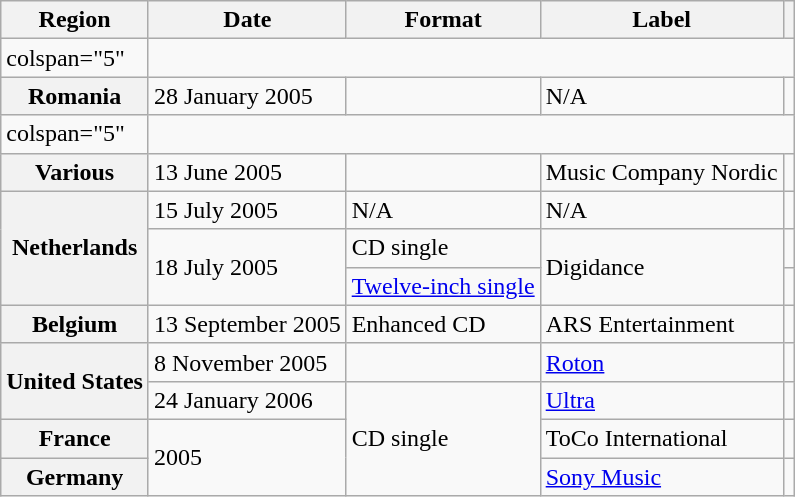<table class="wikitable plainrowheaders unsortable">
<tr>
<th scope="col">Region</th>
<th scope="col">Date</th>
<th scope="col">Format</th>
<th scope="col">Label</th>
<th scope="col"></th>
</tr>
<tr>
<td>colspan="5" </td>
</tr>
<tr>
<th scope="row">Romania</th>
<td>28 January 2005</td>
<td></td>
<td>N/A</td>
<td style="text-align:center;"></td>
</tr>
<tr>
<td>colspan="5" </td>
</tr>
<tr>
<th scope="row">Various</th>
<td>13 June 2005</td>
<td></td>
<td>Music Company Nordic</td>
<td style="text-align:center;"></td>
</tr>
<tr>
<th rowspan="3" scope="row">Netherlands</th>
<td>15 July 2005</td>
<td>N/A</td>
<td>N/A</td>
<td style="text-align:center;"></td>
</tr>
<tr>
<td rowspan="2">18 July 2005</td>
<td>CD single</td>
<td rowspan="2">Digidance</td>
<td style="text-align:center;"></td>
</tr>
<tr>
<td><a href='#'>Twelve-inch single</a></td>
<td style="text-align:center;"></td>
</tr>
<tr>
<th scope="row">Belgium</th>
<td>13 September 2005</td>
<td>Enhanced CD</td>
<td>ARS Entertainment</td>
<td style="text-align:center;"></td>
</tr>
<tr>
<th rowspan="2" scope="row">United States</th>
<td>8 November 2005</td>
<td></td>
<td><a href='#'>Roton</a></td>
<td style="text-align:center;"></td>
</tr>
<tr>
<td>24 January 2006</td>
<td rowspan="3">CD single</td>
<td><a href='#'>Ultra</a></td>
<td style="text-align:center;"></td>
</tr>
<tr>
<th scope="row">France</th>
<td rowspan="2">2005</td>
<td>ToCo International</td>
<td style="text-align:center;"></td>
</tr>
<tr>
<th scope="row">Germany</th>
<td><a href='#'>Sony Music</a></td>
<td style="text-align:center;"></td>
</tr>
</table>
